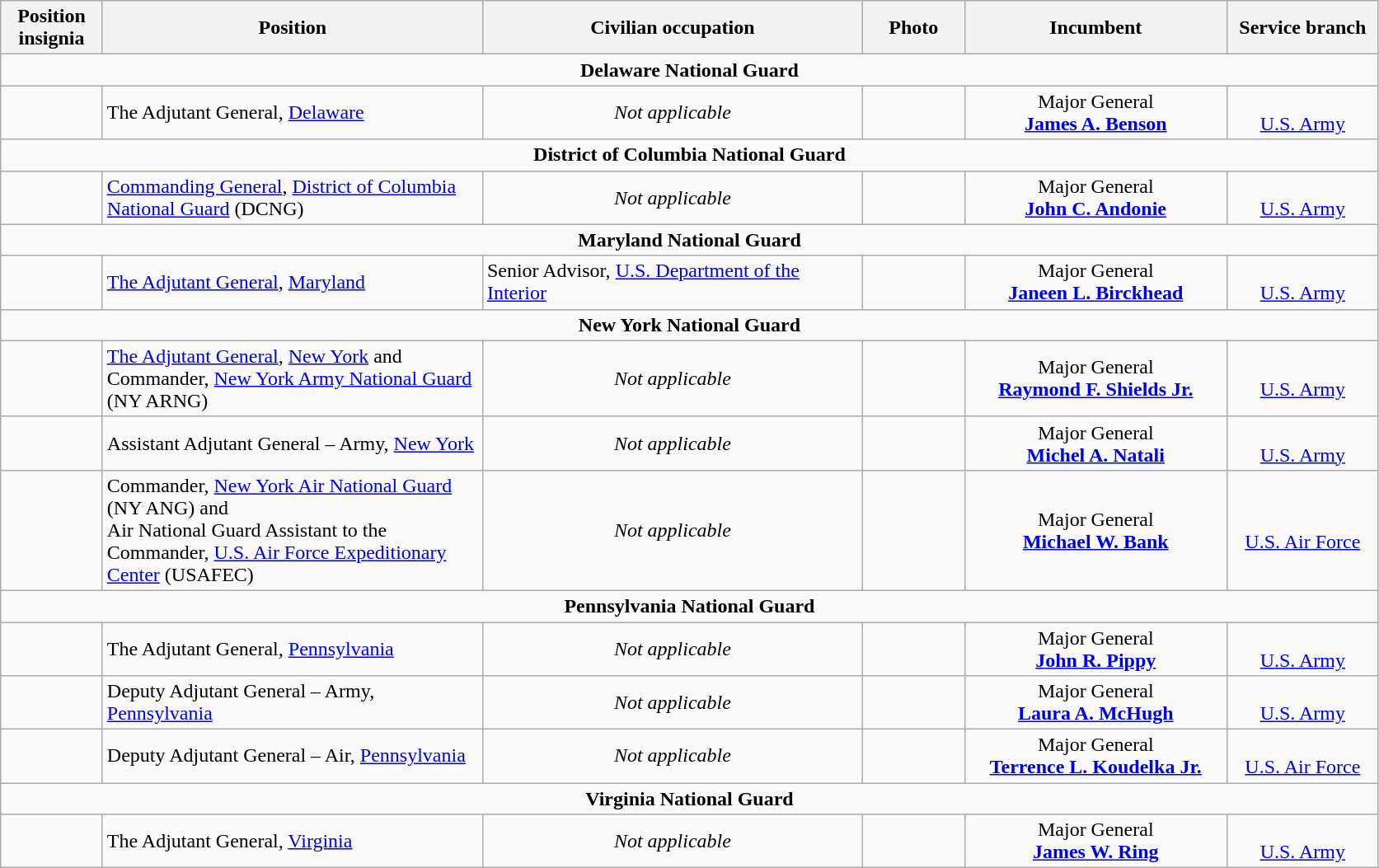<table class="wikitable">
<tr>
<th width="75" style="text-align:center">Position insignia</th>
<th width="300" style="text-align:center">Position</th>
<th width="300" style="text-align:center">Civilian occupation</th>
<th width="75" style="text-align:center">Photo</th>
<th width="205" style="text-align:center">Incumbent</th>
<th width="115" style="text-align:center">Service branch</th>
</tr>
<tr>
<td colspan="6" style="text-align:center"><strong>Delaware National Guard</strong></td>
</tr>
<tr>
<td></td>
<td>The Adjutant General, <a href='#'>Delaware</a></td>
<td style="text-align:center"><em>Not applicable</em></td>
<td></td>
<td style="text-align:center">Major General<br><strong><a href='#'>James A. Benson</a></strong></td>
<td style="text-align:center"><br><a href='#'>U.S. Army</a></td>
</tr>
<tr>
<td colspan="6" style="text-align:center"><strong>District of Columbia National Guard</strong></td>
</tr>
<tr>
<td></td>
<td><a href='#'>Commanding General</a>, <a href='#'>District of Columbia National Guard</a> (DCNG)</td>
<td style="text-align:center"><em>Not applicable</em></td>
<td></td>
<td style="text-align:center">Major General<br><strong><a href='#'>John C. Andonie</a></strong></td>
<td style="text-align:center"><br><a href='#'>U.S. Army</a></td>
</tr>
<tr>
<td colspan="6" style="text-align:center"><strong>Maryland National Guard</strong></td>
</tr>
<tr>
<td></td>
<td><a href='#'>The Adjutant General</a>, <a href='#'>Maryland</a></td>
<td>Senior Advisor, <a href='#'>U.S. Department of the Interior</a></td>
<td></td>
<td style="text-align:center">Major General<br><strong><a href='#'>Janeen L. Birckhead</a></strong></td>
<td style="text-align:center"><br><a href='#'>U.S. Army</a></td>
</tr>
<tr>
<td colspan="6" style="text-align:center"><strong>New York National Guard</strong></td>
</tr>
<tr>
<td> </td>
<td><a href='#'>The Adjutant General</a>, <a href='#'>New York</a> and<br>Commander, <a href='#'>New York Army National Guard</a> (NY ARNG)</td>
<td style="text-align:center"><em>Not applicable</em></td>
<td></td>
<td style="text-align:center">Major General<br><strong><a href='#'>Raymond F. Shields Jr.</a></strong></td>
<td style="text-align:center"><br><a href='#'>U.S. Army</a></td>
</tr>
<tr>
<td></td>
<td>Assistant Adjutant General – Army, <a href='#'>New York</a></td>
<td style="text-align:center"><em>Not applicable</em></td>
<td></td>
<td style="text-align:center">Major General<br><strong><a href='#'>Michel A. Natali</a></strong></td>
<td style="text-align:center"><br><a href='#'>U.S. Army</a></td>
</tr>
<tr>
<td> </td>
<td>Commander, <a href='#'>New York Air National Guard</a> (NY ANG) and<br>Air National Guard Assistant to the Commander, <a href='#'>U.S. Air Force Expeditionary Center</a> (USAFEC)</td>
<td style="text-align:center"><em>Not applicable</em></td>
<td></td>
<td style="text-align:center">Major General<br><strong><a href='#'>Michael W. Bank</a></strong></td>
<td style="text-align:center"><br><a href='#'>U.S. Air Force</a></td>
</tr>
<tr>
<td colspan="6" style="text-align:center"><strong>Pennsylvania National Guard</strong></td>
</tr>
<tr>
<td></td>
<td>The Adjutant General, <a href='#'>Pennsylvania</a></td>
<td style="text-align:center"><em>Not applicable</em></td>
<td></td>
<td style="text-align:center">Major General<br><strong><a href='#'>John R. Pippy</a></strong></td>
<td style="text-align:center"><br><a href='#'>U.S. Army</a></td>
</tr>
<tr>
<td></td>
<td>Deputy Adjutant General – Army, <a href='#'>Pennsylvania</a></td>
<td style="text-align:center"><em>Not applicable</em></td>
<td></td>
<td style="text-align:center">Major General<br><strong><a href='#'>Laura A. McHugh</a></strong></td>
<td style="text-align:center"><br><a href='#'>U.S. Army</a></td>
</tr>
<tr>
<td></td>
<td>Deputy Adjutant General – Air, <a href='#'>Pennsylvania</a></td>
<td style="text-align:center"><em>Not applicable</em></td>
<td></td>
<td style="text-align:center">Major General<br><strong><a href='#'>Terrence L. Koudelka Jr.</a></strong></td>
<td style="text-align:center"><br><a href='#'>U.S. Air Force</a></td>
</tr>
<tr>
<td colspan="6" style="text-align:center"><strong>Virginia National Guard</strong></td>
</tr>
<tr>
<td></td>
<td>The Adjutant General, <a href='#'>Virginia</a></td>
<td style="text-align:center"><em>Not applicable</em></td>
<td></td>
<td style="text-align:center">Major General<br><strong><a href='#'>James W. Ring</a></strong></td>
<td style="text-align:center"><br><a href='#'>U.S. Army</a><br></td>
</tr>
</table>
